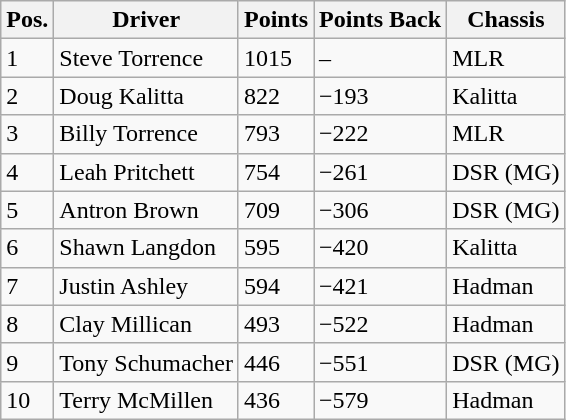<table class="wikitable">
<tr>
<th>Pos.</th>
<th>Driver</th>
<th>Points</th>
<th>Points Back</th>
<th>Chassis</th>
</tr>
<tr>
<td>1</td>
<td>Steve Torrence</td>
<td>1015</td>
<td>–</td>
<td>MLR</td>
</tr>
<tr>
<td>2</td>
<td>Doug Kalitta</td>
<td>822</td>
<td>−193</td>
<td>Kalitta</td>
</tr>
<tr>
<td>3</td>
<td>Billy Torrence</td>
<td>793</td>
<td>−222</td>
<td>MLR</td>
</tr>
<tr>
<td>4</td>
<td>Leah Pritchett</td>
<td>754</td>
<td>−261</td>
<td>DSR (MG)</td>
</tr>
<tr>
<td>5</td>
<td>Antron Brown</td>
<td>709</td>
<td>−306</td>
<td>DSR (MG)</td>
</tr>
<tr>
<td>6</td>
<td>Shawn Langdon</td>
<td>595</td>
<td>−420</td>
<td>Kalitta</td>
</tr>
<tr>
<td>7</td>
<td>Justin Ashley</td>
<td>594</td>
<td>−421</td>
<td>Hadman</td>
</tr>
<tr>
<td>8</td>
<td>Clay Millican</td>
<td>493</td>
<td>−522</td>
<td>Hadman</td>
</tr>
<tr>
<td>9</td>
<td>Tony Schumacher</td>
<td>446</td>
<td>−551</td>
<td>DSR (MG)</td>
</tr>
<tr>
<td>10</td>
<td>Terry McMillen</td>
<td>436</td>
<td>−579</td>
<td>Hadman</td>
</tr>
</table>
